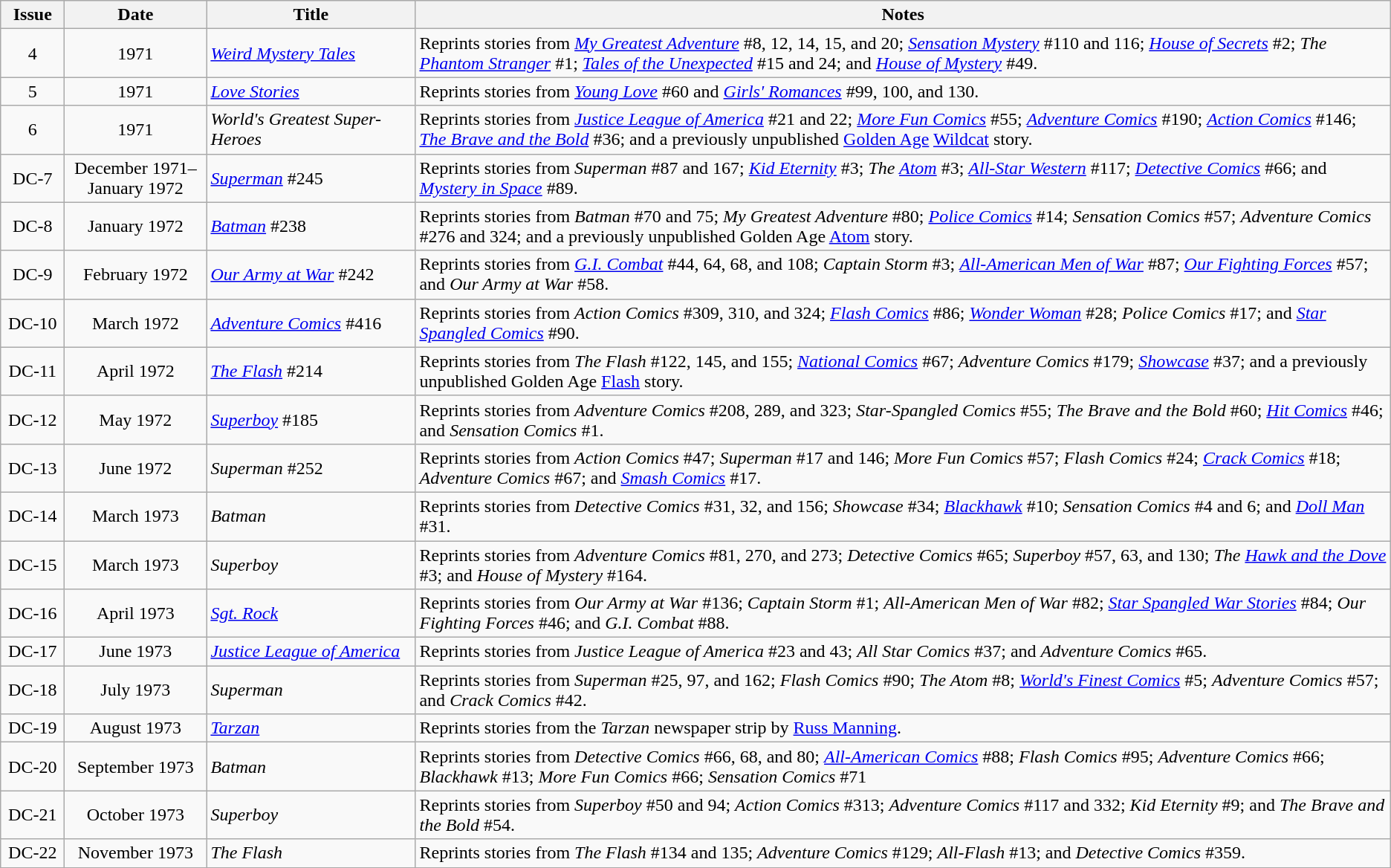<table class="wikitable">
<tr>
<th scope="col" style="width: 50px;">Issue</th>
<th scope="col" style="width: 120px;">Date</th>
<th scope="col" style="width: 180px;">Title</th>
<th>Notes</th>
</tr>
<tr>
<td align="center">4</td>
<td align="center">1971</td>
<td><em><a href='#'>Weird Mystery Tales</a></em></td>
<td>Reprints stories from  <em><a href='#'>My Greatest Adventure</a></em> #8, 12, 14, 15, and 20; <em><a href='#'>Sensation Mystery</a></em> #110 and 116; <em><a href='#'>House of Secrets</a></em> #2; <em>The <a href='#'>Phantom Stranger</a></em> #1; <em><a href='#'>Tales of the Unexpected</a></em> #15 and 24; and <em><a href='#'>House of Mystery</a></em> #49.</td>
</tr>
<tr>
<td align="center">5</td>
<td align="center">1971</td>
<td><em><a href='#'>Love Stories</a></em></td>
<td>Reprints stories from <em><a href='#'>Young Love</a></em> #60 and <em><a href='#'>Girls' Romances</a></em> #99, 100, and 130.</td>
</tr>
<tr>
<td align="center">6</td>
<td align="center">1971</td>
<td><em>World's Greatest Super-Heroes</em></td>
<td>Reprints stories from <em><a href='#'>Justice League of America</a></em> #21 and 22; <em><a href='#'>More Fun Comics</a></em> #55; <em><a href='#'>Adventure Comics</a></em> #190; <em><a href='#'>Action Comics</a></em> #146; <em><a href='#'>The Brave and the Bold</a></em> #36; and a previously unpublished <a href='#'>Golden Age</a> <a href='#'>Wildcat</a> story.</td>
</tr>
<tr>
<td align="center">DC-7</td>
<td align="center">December 1971–<br>January 1972</td>
<td><em><a href='#'>Superman</a></em> #245</td>
<td>Reprints stories from <em>Superman</em> #87 and 167; <em><a href='#'>Kid Eternity</a></em> #3; <em>The <a href='#'>Atom</a></em> #3; <em><a href='#'>All-Star Western</a></em> #117; <em><a href='#'>Detective Comics</a></em> #66; and <em><a href='#'>Mystery in Space</a></em> #89.</td>
</tr>
<tr>
<td align="center">DC-8</td>
<td align="center">January 1972</td>
<td><em><a href='#'>Batman</a></em> #238</td>
<td>Reprints stories from <em>Batman</em> #70 and 75; <em>My Greatest Adventure</em> #80; <em><a href='#'>Police Comics</a></em> #14; <em>Sensation Comics</em> #57; <em>Adventure Comics</em> #276 and 324; and a previously unpublished Golden Age <a href='#'>Atom</a> story.</td>
</tr>
<tr>
<td align="center">DC-9</td>
<td align="center">February 1972</td>
<td><em><a href='#'>Our Army at War</a></em> #242</td>
<td>Reprints stories from <em><a href='#'>G.I. Combat</a></em> #44, 64, 68, and 108; <em>Captain Storm</em> #3;  <em><a href='#'>All-American Men of War</a></em> #87; <em><a href='#'>Our Fighting Forces</a></em> #57; and <em>Our Army at War</em> #58.</td>
</tr>
<tr>
<td align="center">DC-10</td>
<td align="center">March 1972</td>
<td><em><a href='#'>Adventure Comics</a></em> #416</td>
<td>Reprints stories from <em>Action Comics</em> #309, 310, and 324; <em><a href='#'>Flash Comics</a></em> #86; <em><a href='#'>Wonder Woman</a></em> #28; <em>Police Comics</em> #17; and <em><a href='#'>Star Spangled Comics</a></em> #90.</td>
</tr>
<tr>
<td align="center">DC-11</td>
<td align="center">April 1972</td>
<td><em><a href='#'>The Flash</a></em> #214</td>
<td>Reprints stories from <em>The Flash</em> #122, 145, and 155; <em><a href='#'>National Comics</a></em> #67; <em>Adventure Comics</em> #179; <em><a href='#'>Showcase</a></em> #37; and a previously unpublished Golden Age <a href='#'>Flash</a> story.</td>
</tr>
<tr>
<td align="center">DC-12</td>
<td align="center">May 1972</td>
<td><em><a href='#'>Superboy</a></em> #185</td>
<td>Reprints stories from <em>Adventure Comics</em> #208, 289, and 323; <em>Star-Spangled Comics</em> #55; <em>The Brave and the Bold</em> #60; <em><a href='#'>Hit Comics</a></em> #46; and <em>Sensation Comics</em> #1.</td>
</tr>
<tr>
<td align="center">DC-13</td>
<td align="center">June 1972</td>
<td><em>Superman</em> #252</td>
<td>Reprints stories from <em>Action Comics</em> #47; <em>Superman</em> #17 and 146; <em>More Fun Comics</em> #57; <em>Flash Comics</em> #24; <em><a href='#'>Crack Comics</a></em> #18; <em>Adventure Comics</em> #67; and <em><a href='#'>Smash Comics</a></em> #17.</td>
</tr>
<tr>
<td align="center">DC-14</td>
<td align="center">March 1973</td>
<td><em>Batman</em></td>
<td>Reprints stories from <em>Detective Comics</em> #31, 32, and 156; <em>Showcase</em> #34; <em><a href='#'>Blackhawk</a></em> #10; <em>Sensation Comics</em> #4 and 6; and <em><a href='#'>Doll Man</a></em> #31.</td>
</tr>
<tr>
<td align="center">DC-15</td>
<td align="center">March 1973</td>
<td><em>Superboy</em></td>
<td>Reprints stories from <em>Adventure Comics</em> #81, 270, and 273; <em>Detective Comics</em> #65; <em>Superboy</em> #57, 63, and 130; <em>The <a href='#'>Hawk and the Dove</a></em> #3; and <em>House of Mystery</em> #164.</td>
</tr>
<tr>
<td align="center">DC-16</td>
<td align="center">April 1973</td>
<td><em><a href='#'>Sgt. Rock</a></em></td>
<td>Reprints stories from <em>Our Army at War</em> #136; <em>Captain Storm</em> #1; <em>All-American Men of War</em> #82; <em><a href='#'>Star Spangled War Stories</a></em> #84; <em>Our Fighting Forces</em> #46; and <em>G.I. Combat</em> #88.</td>
</tr>
<tr>
<td align="center">DC-17</td>
<td align="center">June 1973</td>
<td><em><a href='#'>Justice League of America</a></em></td>
<td>Reprints stories from <em>Justice League of America</em> #23 and 43; <em>All Star Comics</em> #37; and <em>Adventure Comics</em> #65.</td>
</tr>
<tr>
<td align="center">DC-18</td>
<td align="center">July 1973</td>
<td><em>Superman</em></td>
<td>Reprints stories from <em>Superman</em> #25, 97, and 162; <em>Flash Comics</em> #90; <em>The Atom</em> #8; <em><a href='#'>World's Finest Comics</a></em> #5; <em>Adventure Comics</em> #57; and <em>Crack Comics</em> #42.</td>
</tr>
<tr>
<td align="center">DC-19</td>
<td align="center">August 1973</td>
<td><em><a href='#'>Tarzan</a></em></td>
<td>Reprints stories from the <em>Tarzan</em> newspaper strip by <a href='#'>Russ Manning</a>.</td>
</tr>
<tr>
<td align="center">DC-20</td>
<td align="center">September 1973</td>
<td><em>Batman</em></td>
<td>Reprints stories from <em>Detective Comics</em> #66, 68, and 80; <em><a href='#'>All-American Comics</a></em> #88; <em>Flash Comics</em> #95; <em>Adventure Comics</em> #66; <em>Blackhawk</em> #13; <em>More Fun Comics</em> #66; <em>Sensation Comics</em> #71</td>
</tr>
<tr>
<td align="center">DC-21</td>
<td align="center">October 1973</td>
<td><em>Superboy</em></td>
<td>Reprints stories from <em>Superboy</em> #50 and 94; <em>Action Comics</em> #313; <em>Adventure Comics</em> #117 and 332; <em>Kid Eternity</em> #9; and <em>The Brave and the Bold</em> #54.</td>
</tr>
<tr>
<td align="center">DC-22</td>
<td align="center">November 1973</td>
<td><em>The Flash</em></td>
<td>Reprints stories from <em>The Flash</em> #134 and 135; <em>Adventure Comics</em> #129; <em>All-Flash</em> #13; and <em>Detective Comics</em> #359.</td>
</tr>
<tr>
</tr>
</table>
